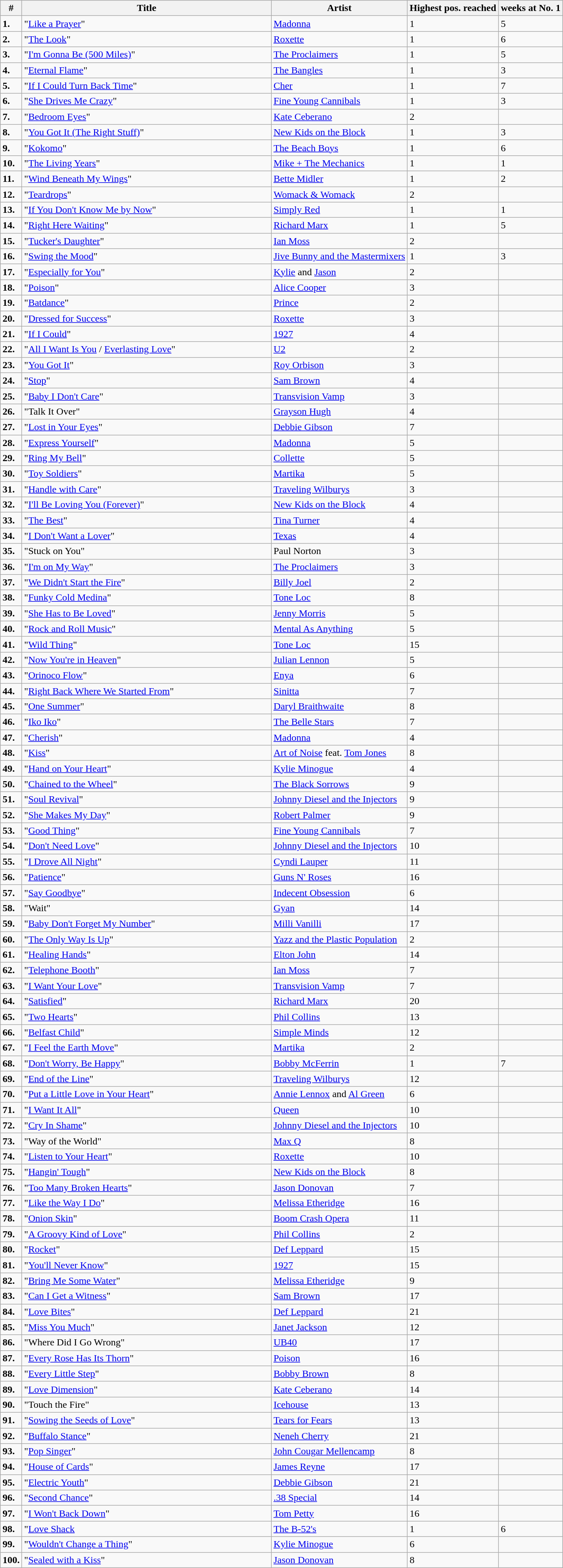<table class="wikitable sortable">
<tr>
<th>#</th>
<th width="400">Title</th>
<th>Artist</th>
<th>Highest pos. reached</th>
<th>weeks at No. 1</th>
</tr>
<tr>
<td><strong>1.</strong></td>
<td>"<a href='#'>Like a Prayer</a>"</td>
<td><a href='#'>Madonna</a></td>
<td>1</td>
<td>5</td>
</tr>
<tr>
<td><strong>2.</strong></td>
<td>"<a href='#'>The Look</a>"</td>
<td><a href='#'>Roxette</a></td>
<td>1</td>
<td>6</td>
</tr>
<tr>
<td><strong>3.</strong></td>
<td>"<a href='#'>I'm Gonna Be (500 Miles)</a>"</td>
<td><a href='#'>The Proclaimers</a></td>
<td>1</td>
<td>5</td>
</tr>
<tr>
<td><strong>4.</strong></td>
<td>"<a href='#'>Eternal Flame</a>"</td>
<td><a href='#'>The Bangles</a></td>
<td>1</td>
<td>3</td>
</tr>
<tr>
<td><strong>5.</strong></td>
<td>"<a href='#'>If I Could Turn Back Time</a>"</td>
<td><a href='#'>Cher</a></td>
<td>1</td>
<td>7</td>
</tr>
<tr>
<td><strong>6.</strong></td>
<td>"<a href='#'>She Drives Me Crazy</a>"</td>
<td><a href='#'>Fine Young Cannibals</a></td>
<td>1</td>
<td>3</td>
</tr>
<tr>
<td><strong>7.</strong></td>
<td>"<a href='#'>Bedroom Eyes</a>"</td>
<td><a href='#'>Kate Ceberano</a></td>
<td>2</td>
<td></td>
</tr>
<tr>
<td><strong>8.</strong></td>
<td>"<a href='#'>You Got It (The Right Stuff)</a>"</td>
<td><a href='#'>New Kids on the Block</a></td>
<td>1</td>
<td>3</td>
</tr>
<tr>
<td><strong>9.</strong></td>
<td>"<a href='#'>Kokomo</a>"</td>
<td><a href='#'>The Beach Boys</a></td>
<td>1</td>
<td>6</td>
</tr>
<tr>
<td><strong>10.</strong></td>
<td>"<a href='#'>The Living Years</a>"</td>
<td><a href='#'>Mike + The Mechanics</a></td>
<td>1</td>
<td>1</td>
</tr>
<tr>
<td><strong>11.</strong></td>
<td>"<a href='#'>Wind Beneath My Wings</a>"</td>
<td><a href='#'>Bette Midler</a></td>
<td>1</td>
<td>2</td>
</tr>
<tr>
<td><strong>12.</strong></td>
<td>"<a href='#'>Teardrops</a>"</td>
<td><a href='#'>Womack & Womack</a></td>
<td>2</td>
<td></td>
</tr>
<tr>
<td><strong>13.</strong></td>
<td>"<a href='#'>If You Don't Know Me by Now</a>"</td>
<td><a href='#'>Simply Red</a></td>
<td>1</td>
<td>1</td>
</tr>
<tr>
<td><strong>14.</strong></td>
<td>"<a href='#'>Right Here Waiting</a>"</td>
<td><a href='#'>Richard Marx</a></td>
<td>1</td>
<td>5</td>
</tr>
<tr>
<td><strong>15.</strong></td>
<td>"<a href='#'>Tucker's Daughter</a>"</td>
<td><a href='#'>Ian Moss</a></td>
<td>2</td>
<td></td>
</tr>
<tr>
<td><strong>16.</strong></td>
<td>"<a href='#'>Swing the Mood</a>"</td>
<td><a href='#'>Jive Bunny and the Mastermixers</a></td>
<td>1</td>
<td>3</td>
</tr>
<tr>
<td><strong>17.</strong></td>
<td>"<a href='#'>Especially for You</a>"</td>
<td><a href='#'>Kylie</a> and <a href='#'>Jason</a></td>
<td>2</td>
<td></td>
</tr>
<tr>
<td><strong>18.</strong></td>
<td>"<a href='#'>Poison</a>"</td>
<td><a href='#'>Alice Cooper</a></td>
<td>3</td>
<td></td>
</tr>
<tr>
<td><strong>19.</strong></td>
<td>"<a href='#'>Batdance</a>"</td>
<td><a href='#'>Prince</a></td>
<td>2</td>
<td></td>
</tr>
<tr>
<td><strong>20.</strong></td>
<td>"<a href='#'>Dressed for Success</a>"</td>
<td><a href='#'>Roxette</a></td>
<td>3</td>
<td></td>
</tr>
<tr>
<td><strong>21.</strong></td>
<td>"<a href='#'>If I Could</a>"</td>
<td><a href='#'>1927</a></td>
<td>4</td>
<td></td>
</tr>
<tr>
<td><strong>22.</strong></td>
<td>"<a href='#'>All I Want Is You</a> / <a href='#'>Everlasting Love</a>"</td>
<td><a href='#'>U2</a></td>
<td>2</td>
<td></td>
</tr>
<tr>
<td><strong>23.</strong></td>
<td>"<a href='#'>You Got It</a>"</td>
<td><a href='#'>Roy Orbison</a></td>
<td>3</td>
<td></td>
</tr>
<tr>
<td><strong>24.</strong></td>
<td>"<a href='#'>Stop</a>"</td>
<td><a href='#'>Sam Brown</a></td>
<td>4</td>
<td></td>
</tr>
<tr>
<td><strong>25.</strong></td>
<td>"<a href='#'>Baby I Don't Care</a>"</td>
<td><a href='#'>Transvision Vamp</a></td>
<td>3</td>
<td></td>
</tr>
<tr>
<td><strong>26.</strong></td>
<td>"Talk It Over"</td>
<td><a href='#'>Grayson Hugh</a></td>
<td>4</td>
<td></td>
</tr>
<tr>
<td><strong>27.</strong></td>
<td>"<a href='#'>Lost in Your Eyes</a>"</td>
<td><a href='#'>Debbie Gibson</a></td>
<td>7</td>
<td></td>
</tr>
<tr>
<td><strong>28.</strong></td>
<td>"<a href='#'>Express Yourself</a>"</td>
<td><a href='#'>Madonna</a></td>
<td>5</td>
<td></td>
</tr>
<tr>
<td><strong>29.</strong></td>
<td>"<a href='#'>Ring My Bell</a>"</td>
<td><a href='#'>Collette</a></td>
<td>5</td>
<td></td>
</tr>
<tr>
<td><strong>30.</strong></td>
<td>"<a href='#'>Toy Soldiers</a>"</td>
<td><a href='#'>Martika</a></td>
<td>5</td>
<td></td>
</tr>
<tr>
<td><strong>31.</strong></td>
<td>"<a href='#'>Handle with Care</a>"</td>
<td><a href='#'>Traveling Wilburys</a></td>
<td>3</td>
<td></td>
</tr>
<tr>
<td><strong>32.</strong></td>
<td>"<a href='#'>I'll Be Loving You (Forever)</a>"</td>
<td><a href='#'>New Kids on the Block</a></td>
<td>4</td>
<td></td>
</tr>
<tr>
<td><strong>33.</strong></td>
<td>"<a href='#'>The Best</a>"</td>
<td><a href='#'>Tina Turner</a></td>
<td>4</td>
<td></td>
</tr>
<tr>
<td><strong>34.</strong></td>
<td>"<a href='#'>I Don't Want a Lover</a>"</td>
<td><a href='#'>Texas</a></td>
<td>4</td>
<td></td>
</tr>
<tr>
<td><strong>35.</strong></td>
<td>"Stuck on You"</td>
<td>Paul Norton</td>
<td>3</td>
<td></td>
</tr>
<tr>
<td><strong>36.</strong></td>
<td>"<a href='#'>I'm on My Way</a>"</td>
<td><a href='#'>The Proclaimers</a></td>
<td>3</td>
<td></td>
</tr>
<tr>
<td><strong>37.</strong></td>
<td>"<a href='#'>We Didn't Start the Fire</a>"</td>
<td><a href='#'>Billy Joel</a></td>
<td>2</td>
<td></td>
</tr>
<tr>
<td><strong>38.</strong></td>
<td>"<a href='#'>Funky Cold Medina</a>"</td>
<td><a href='#'>Tone Loc</a></td>
<td>8</td>
<td></td>
</tr>
<tr>
<td><strong>39.</strong></td>
<td>"<a href='#'>She Has to Be Loved</a>"</td>
<td><a href='#'>Jenny Morris</a></td>
<td>5</td>
<td></td>
</tr>
<tr>
<td><strong>40.</strong></td>
<td>"<a href='#'>Rock and Roll Music</a>"</td>
<td><a href='#'>Mental As Anything</a></td>
<td>5</td>
<td></td>
</tr>
<tr>
<td><strong>41.</strong></td>
<td>"<a href='#'>Wild Thing</a>"</td>
<td><a href='#'>Tone Loc</a></td>
<td>15</td>
<td></td>
</tr>
<tr>
<td><strong>42.</strong></td>
<td>"<a href='#'>Now You're in Heaven</a>"</td>
<td><a href='#'>Julian Lennon</a></td>
<td>5</td>
<td></td>
</tr>
<tr>
<td><strong>43.</strong></td>
<td>"<a href='#'>Orinoco Flow</a>"</td>
<td><a href='#'>Enya</a></td>
<td>6</td>
<td></td>
</tr>
<tr>
<td><strong>44.</strong></td>
<td>"<a href='#'>Right Back Where We Started From</a>"</td>
<td><a href='#'>Sinitta</a></td>
<td>7</td>
<td></td>
</tr>
<tr>
<td><strong>45.</strong></td>
<td>"<a href='#'>One Summer</a>"</td>
<td><a href='#'>Daryl Braithwaite</a></td>
<td>8</td>
<td></td>
</tr>
<tr>
<td><strong>46.</strong></td>
<td>"<a href='#'>Iko Iko</a>"</td>
<td><a href='#'>The Belle Stars</a></td>
<td>7</td>
<td></td>
</tr>
<tr>
<td><strong>47.</strong></td>
<td>"<a href='#'>Cherish</a>"</td>
<td><a href='#'>Madonna</a></td>
<td>4</td>
<td></td>
</tr>
<tr>
<td><strong>48.</strong></td>
<td>"<a href='#'>Kiss</a>"</td>
<td><a href='#'>Art of Noise</a> feat. <a href='#'>Tom Jones</a></td>
<td>8</td>
<td></td>
</tr>
<tr>
<td><strong>49.</strong></td>
<td>"<a href='#'>Hand on Your Heart</a>"</td>
<td><a href='#'>Kylie Minogue</a></td>
<td>4</td>
<td></td>
</tr>
<tr>
<td><strong>50.</strong></td>
<td>"<a href='#'>Chained to the Wheel</a>"</td>
<td><a href='#'>The Black Sorrows</a></td>
<td>9</td>
<td></td>
</tr>
<tr>
<td><strong>51.</strong></td>
<td>"<a href='#'>Soul Revival</a>"</td>
<td><a href='#'>Johnny Diesel and the Injectors</a></td>
<td>9</td>
<td></td>
</tr>
<tr>
<td><strong>52.</strong></td>
<td>"<a href='#'>She Makes My Day</a>"</td>
<td><a href='#'>Robert Palmer</a></td>
<td>9</td>
<td></td>
</tr>
<tr>
<td><strong>53.</strong></td>
<td>"<a href='#'>Good Thing</a>"</td>
<td><a href='#'>Fine Young Cannibals</a></td>
<td>7</td>
<td></td>
</tr>
<tr>
<td><strong>54.</strong></td>
<td>"<a href='#'>Don't Need Love</a>"</td>
<td><a href='#'>Johnny Diesel and the Injectors</a></td>
<td>10</td>
<td></td>
</tr>
<tr>
<td><strong>55.</strong></td>
<td>"<a href='#'>I Drove All Night</a>"</td>
<td><a href='#'>Cyndi Lauper</a></td>
<td>11</td>
<td></td>
</tr>
<tr>
<td><strong>56.</strong></td>
<td>"<a href='#'>Patience</a>"</td>
<td><a href='#'>Guns N' Roses</a></td>
<td>16</td>
<td></td>
</tr>
<tr>
<td><strong>57.</strong></td>
<td>"<a href='#'>Say Goodbye</a>"</td>
<td><a href='#'>Indecent Obsession</a></td>
<td>6</td>
<td></td>
</tr>
<tr>
<td><strong>58.</strong></td>
<td>"Wait"</td>
<td><a href='#'>Gyan</a></td>
<td>14</td>
<td></td>
</tr>
<tr>
<td><strong>59.</strong></td>
<td>"<a href='#'>Baby Don't Forget My Number</a>"</td>
<td><a href='#'>Milli Vanilli</a></td>
<td>17</td>
<td></td>
</tr>
<tr>
<td><strong>60.</strong></td>
<td>"<a href='#'>The Only Way Is Up</a>"</td>
<td><a href='#'>Yazz and the Plastic Population</a></td>
<td>2</td>
<td></td>
</tr>
<tr>
<td><strong>61.</strong></td>
<td>"<a href='#'>Healing Hands</a>"</td>
<td><a href='#'>Elton John</a></td>
<td>14</td>
<td></td>
</tr>
<tr>
<td><strong>62.</strong></td>
<td>"<a href='#'>Telephone Booth</a>"</td>
<td><a href='#'>Ian Moss</a></td>
<td>7</td>
<td></td>
</tr>
<tr>
<td><strong>63.</strong></td>
<td>"<a href='#'>I Want Your Love</a>"</td>
<td><a href='#'>Transvision Vamp</a></td>
<td>7</td>
<td></td>
</tr>
<tr>
<td><strong>64.</strong></td>
<td>"<a href='#'>Satisfied</a>"</td>
<td><a href='#'>Richard Marx</a></td>
<td>20</td>
<td></td>
</tr>
<tr>
<td><strong>65.</strong></td>
<td>"<a href='#'>Two Hearts</a>"</td>
<td><a href='#'>Phil Collins</a></td>
<td>13</td>
<td></td>
</tr>
<tr>
<td><strong>66.</strong></td>
<td>"<a href='#'>Belfast Child</a>"</td>
<td><a href='#'>Simple Minds</a></td>
<td>12</td>
<td></td>
</tr>
<tr>
<td><strong>67.</strong></td>
<td>"<a href='#'>I Feel the Earth Move</a>"</td>
<td><a href='#'>Martika</a></td>
<td>2</td>
<td></td>
</tr>
<tr>
<td><strong>68.</strong></td>
<td>"<a href='#'>Don't Worry, Be Happy</a>"</td>
<td><a href='#'>Bobby McFerrin</a></td>
<td>1</td>
<td>7</td>
</tr>
<tr>
<td><strong>69.</strong></td>
<td>"<a href='#'>End of the Line</a>"</td>
<td><a href='#'>Traveling Wilburys</a></td>
<td>12</td>
<td></td>
</tr>
<tr>
<td><strong>70.</strong></td>
<td>"<a href='#'>Put a Little Love in Your Heart</a>"</td>
<td><a href='#'>Annie Lennox</a> and <a href='#'>Al Green</a></td>
<td>6</td>
<td></td>
</tr>
<tr>
<td><strong>71.</strong></td>
<td>"<a href='#'>I Want It All</a>"</td>
<td><a href='#'>Queen</a></td>
<td>10</td>
<td></td>
</tr>
<tr>
<td><strong>72.</strong></td>
<td>"<a href='#'>Cry In Shame</a>"</td>
<td><a href='#'>Johnny Diesel and the Injectors</a></td>
<td>10</td>
<td></td>
</tr>
<tr>
<td><strong>73.</strong></td>
<td>"Way of the World"</td>
<td><a href='#'>Max Q</a></td>
<td>8</td>
<td></td>
</tr>
<tr>
<td><strong>74.</strong></td>
<td>"<a href='#'>Listen to Your Heart</a>"</td>
<td><a href='#'>Roxette</a></td>
<td>10</td>
<td></td>
</tr>
<tr>
<td><strong>75.</strong></td>
<td>"<a href='#'>Hangin' Tough</a>"</td>
<td><a href='#'>New Kids on the Block</a></td>
<td>8</td>
<td></td>
</tr>
<tr>
<td><strong>76.</strong></td>
<td>"<a href='#'>Too Many Broken Hearts</a>"</td>
<td><a href='#'>Jason Donovan</a></td>
<td>7</td>
<td></td>
</tr>
<tr>
<td><strong>77.</strong></td>
<td>"<a href='#'>Like the Way I Do</a>"</td>
<td><a href='#'>Melissa Etheridge</a></td>
<td>16</td>
<td></td>
</tr>
<tr>
<td><strong>78.</strong></td>
<td>"<a href='#'>Onion Skin</a>"</td>
<td><a href='#'>Boom Crash Opera</a></td>
<td>11</td>
<td></td>
</tr>
<tr>
<td><strong>79.</strong></td>
<td>"<a href='#'>A Groovy Kind of Love</a>"</td>
<td><a href='#'>Phil Collins</a></td>
<td>2</td>
<td></td>
</tr>
<tr>
<td><strong>80.</strong></td>
<td>"<a href='#'>Rocket</a>"</td>
<td><a href='#'>Def Leppard</a></td>
<td>15</td>
<td></td>
</tr>
<tr>
<td><strong>81.</strong></td>
<td>"<a href='#'>You'll Never Know</a>"</td>
<td><a href='#'>1927</a></td>
<td>15</td>
<td></td>
</tr>
<tr>
<td><strong>82.</strong></td>
<td>"<a href='#'>Bring Me Some Water</a>"</td>
<td><a href='#'>Melissa Etheridge</a></td>
<td>9</td>
<td></td>
</tr>
<tr>
<td><strong>83.</strong></td>
<td>"<a href='#'>Can I Get a Witness</a>"</td>
<td><a href='#'>Sam Brown</a></td>
<td>17</td>
<td></td>
</tr>
<tr>
<td><strong>84.</strong></td>
<td>"<a href='#'>Love Bites</a>"</td>
<td><a href='#'>Def Leppard</a></td>
<td>21</td>
<td></td>
</tr>
<tr>
<td><strong>85.</strong></td>
<td>"<a href='#'>Miss You Much</a>"</td>
<td><a href='#'>Janet Jackson</a></td>
<td>12</td>
<td></td>
</tr>
<tr>
<td><strong>86.</strong></td>
<td>"Where Did I Go Wrong"</td>
<td><a href='#'>UB40</a></td>
<td>17</td>
<td></td>
</tr>
<tr>
<td><strong>87.</strong></td>
<td>"<a href='#'>Every Rose Has Its Thorn</a>"</td>
<td><a href='#'>Poison</a></td>
<td>16</td>
<td></td>
</tr>
<tr>
<td><strong>88.</strong></td>
<td>"<a href='#'>Every Little Step</a>"</td>
<td><a href='#'>Bobby Brown</a></td>
<td>8</td>
<td></td>
</tr>
<tr>
<td><strong>89.</strong></td>
<td>"<a href='#'>Love Dimension</a>"</td>
<td><a href='#'>Kate Ceberano</a></td>
<td>14</td>
<td></td>
</tr>
<tr>
<td><strong>90.</strong></td>
<td>"Touch the Fire"</td>
<td><a href='#'>Icehouse</a></td>
<td>13</td>
<td></td>
</tr>
<tr>
<td><strong>91.</strong></td>
<td>"<a href='#'>Sowing the Seeds of Love</a>"</td>
<td><a href='#'>Tears for Fears</a></td>
<td>13</td>
<td></td>
</tr>
<tr>
<td><strong>92.</strong></td>
<td>"<a href='#'>Buffalo Stance</a>"</td>
<td><a href='#'>Neneh Cherry</a></td>
<td>21</td>
<td></td>
</tr>
<tr>
<td><strong>93.</strong></td>
<td>"<a href='#'>Pop Singer</a>"</td>
<td><a href='#'>John Cougar Mellencamp</a></td>
<td>8</td>
<td></td>
</tr>
<tr>
<td><strong>94.</strong></td>
<td>"<a href='#'>House of Cards</a>"</td>
<td><a href='#'>James Reyne</a></td>
<td>17</td>
<td></td>
</tr>
<tr>
<td><strong>95.</strong></td>
<td>"<a href='#'>Electric Youth</a>"</td>
<td><a href='#'>Debbie Gibson</a></td>
<td>21</td>
<td></td>
</tr>
<tr>
<td><strong>96.</strong></td>
<td>"<a href='#'>Second Chance</a>"</td>
<td><a href='#'>.38 Special</a></td>
<td>14</td>
<td></td>
</tr>
<tr>
<td><strong>97.</strong></td>
<td>"<a href='#'>I Won't Back Down</a>"</td>
<td><a href='#'>Tom Petty</a></td>
<td>16</td>
<td></td>
</tr>
<tr>
<td><strong>98.</strong></td>
<td>"<a href='#'>Love Shack</a></td>
<td><a href='#'>The B-52's</a></td>
<td>1</td>
<td>6</td>
</tr>
<tr>
<td><strong>99.</strong></td>
<td>"<a href='#'>Wouldn't Change a Thing</a>"</td>
<td><a href='#'>Kylie Minogue</a></td>
<td>6</td>
<td></td>
</tr>
<tr>
<td><strong>100.</strong></td>
<td>"<a href='#'>Sealed with a Kiss</a>"</td>
<td><a href='#'>Jason Donovan</a></td>
<td>8</td>
<td></td>
</tr>
</table>
